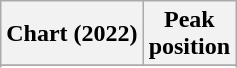<table class="wikitable plainrowheaders" style="text-align:center">
<tr>
<th scope="col">Chart (2022)</th>
<th scope="col">Peak<br>position</th>
</tr>
<tr>
</tr>
<tr>
</tr>
</table>
